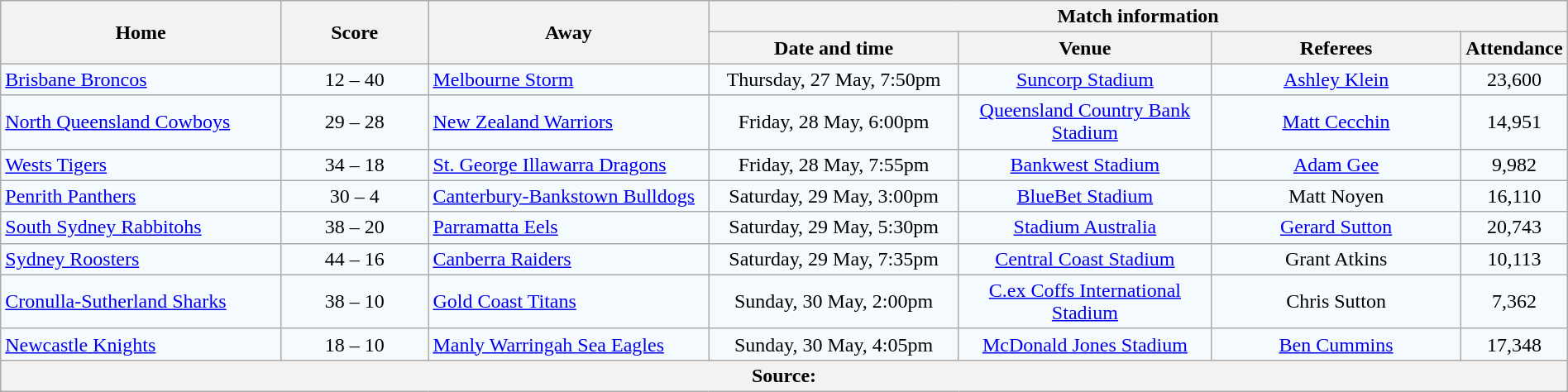<table class="wikitable" style="border-collapse:collapse; text-align:center; width:100%;">
<tr style="background:#c1d8ff;">
<th rowspan="2" style="width:19%;">Home</th>
<th rowspan="2" style="width:10%;">Score</th>
<th rowspan="2" style="width:19%;">Away</th>
<th colspan="6">Match information</th>
</tr>
<tr style="background:#efefef;">
<th width="17%">Date and time</th>
<th width="17%">Venue</th>
<th width="17%">Referees</th>
<th width="5%">Attendance</th>
</tr>
<tr style="text-align:center; background:#f5faff;">
<td align="left"> <a href='#'>Brisbane Broncos</a></td>
<td>12 – 40</td>
<td align="left"> <a href='#'>Melbourne Storm</a></td>
<td>Thursday, 27 May, 7:50pm</td>
<td><a href='#'>Suncorp Stadium</a></td>
<td><a href='#'>Ashley Klein</a></td>
<td>23,600</td>
</tr>
<tr style="text-align:center; background:#f5faff;">
<td align="left"> <a href='#'>North Queensland Cowboys</a></td>
<td>29 – 28</td>
<td align="left"> <a href='#'>New Zealand Warriors</a></td>
<td>Friday, 28 May, 6:00pm</td>
<td><a href='#'>Queensland Country Bank Stadium</a></td>
<td><a href='#'>Matt Cecchin</a></td>
<td>14,951</td>
</tr>
<tr style="text-align:center; background:#f5faff;">
<td align="left"> <a href='#'>Wests Tigers</a></td>
<td>34 – 18</td>
<td align="left"> <a href='#'>St. George Illawarra Dragons</a></td>
<td>Friday, 28 May, 7:55pm</td>
<td><a href='#'>Bankwest Stadium</a></td>
<td><a href='#'>Adam Gee</a></td>
<td>9,982</td>
</tr>
<tr style="text-align:center; background:#f5faff;">
<td align="left"> <a href='#'>Penrith Panthers</a></td>
<td>30 – 4</td>
<td align="left"> <a href='#'>Canterbury-Bankstown Bulldogs</a></td>
<td>Saturday, 29 May, 3:00pm</td>
<td><a href='#'>BlueBet Stadium</a></td>
<td>Matt Noyen</td>
<td>16,110</td>
</tr>
<tr style="text-align:center; background:#f5faff;">
<td align="left"> <a href='#'>South Sydney Rabbitohs</a></td>
<td>38 – 20</td>
<td align="left"> <a href='#'>Parramatta Eels</a></td>
<td>Saturday, 29 May, 5:30pm</td>
<td><a href='#'>Stadium Australia</a></td>
<td><a href='#'>Gerard Sutton</a></td>
<td>20,743</td>
</tr>
<tr style="text-align:center; background:#f5faff;">
<td align="left"> <a href='#'>Sydney Roosters</a></td>
<td>44 – 16</td>
<td align="left"> <a href='#'>Canberra Raiders</a></td>
<td>Saturday, 29 May, 7:35pm</td>
<td><a href='#'>Central Coast Stadium</a></td>
<td>Grant Atkins</td>
<td>10,113</td>
</tr>
<tr style="text-align:center; background:#f5faff;">
<td align="left"> <a href='#'>Cronulla-Sutherland Sharks</a></td>
<td>38 – 10</td>
<td align="left"> <a href='#'>Gold Coast Titans</a></td>
<td>Sunday, 30 May, 2:00pm</td>
<td><a href='#'>C.ex Coffs International Stadium</a></td>
<td>Chris Sutton</td>
<td>7,362</td>
</tr>
<tr style="text-align:center; background:#f5faff;">
<td align="left"> <a href='#'>Newcastle Knights</a></td>
<td>18 – 10</td>
<td align="left"> <a href='#'>Manly Warringah Sea Eagles</a></td>
<td>Sunday, 30 May, 4:05pm</td>
<td><a href='#'>McDonald Jones Stadium</a></td>
<td><a href='#'>Ben Cummins</a></td>
<td>17,348</td>
</tr>
<tr>
<th colspan="7">Source:</th>
</tr>
</table>
